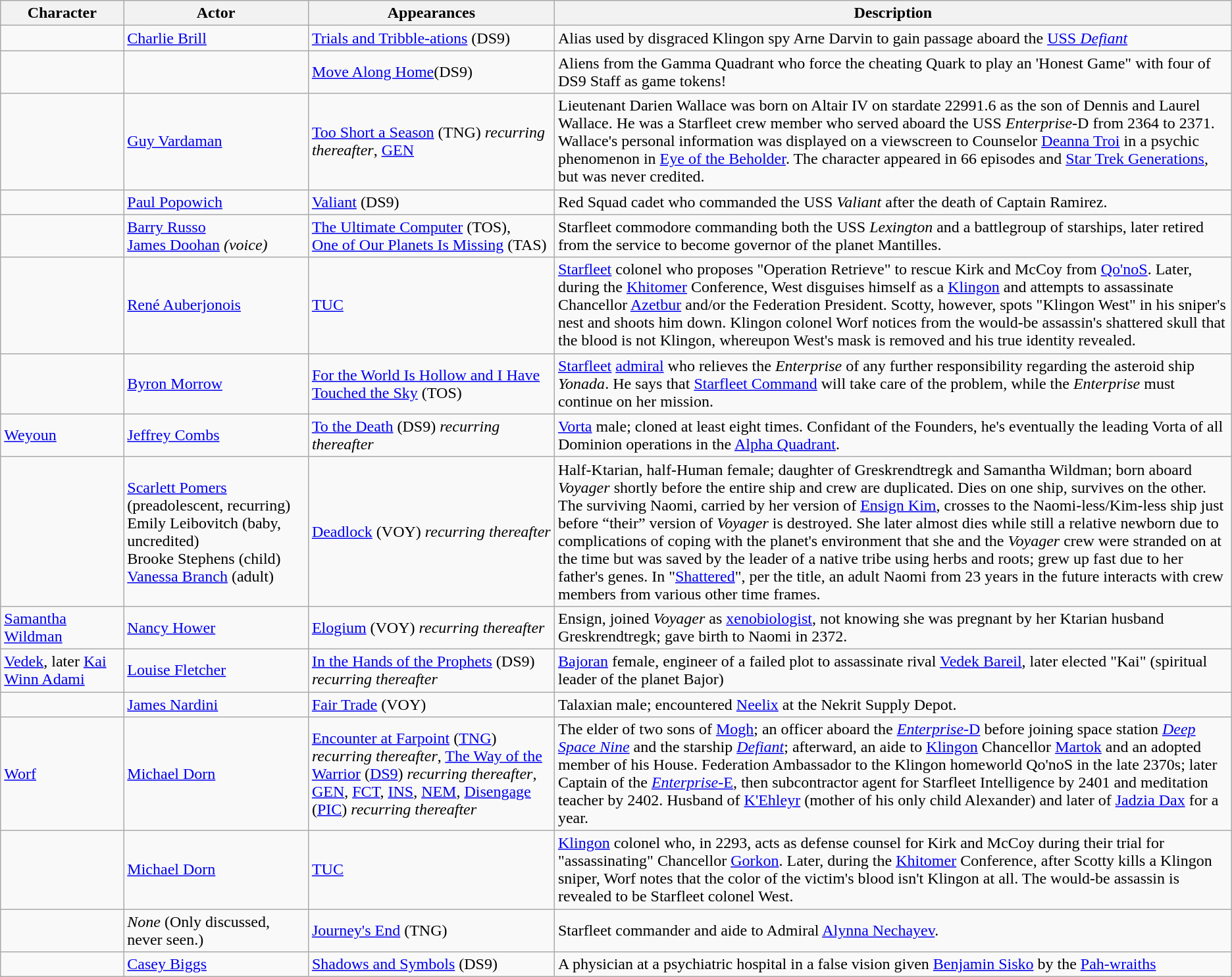<table class="wikitable">
<tr>
<th width="10%">Character</th>
<th width="15%">Actor</th>
<th width="20%">Appearances</th>
<th width="55%">Description</th>
</tr>
<tr>
<td></td>
<td><a href='#'>Charlie Brill</a></td>
<td><a href='#'>Trials and Tribble-ations</a> (DS9)</td>
<td>Alias used by disgraced Klingon spy Arne Darvin to gain passage aboard the <a href='#'>USS <em>Defiant</em></a></td>
</tr>
<tr>
<td></td>
<td></td>
<td><a href='#'>Move Along Home</a>(DS9)</td>
<td>Aliens from the Gamma Quadrant who force the cheating Quark to play an 'Honest Game" with four of DS9 Staff as game tokens!</td>
</tr>
<tr>
<td></td>
<td><a href='#'>Guy Vardaman</a></td>
<td><a href='#'>Too Short a Season</a> (TNG) <em>recurring thereafter</em>, <a href='#'>GEN</a></td>
<td>Lieutenant Darien Wallace was born on Altair IV on stardate 22991.6 as the son of Dennis and Laurel Wallace. He was a Starfleet crew member who served aboard the USS <em>Enterprise</em>-D from 2364 to 2371. Wallace's personal information was displayed on a viewscreen to Counselor <a href='#'>Deanna Troi</a> in a psychic phenomenon in <a href='#'>Eye of the Beholder</a>. The character appeared in 66 episodes and <a href='#'>Star Trek Generations</a>, but was never credited.</td>
</tr>
<tr>
<td></td>
<td><a href='#'>Paul Popowich</a></td>
<td><a href='#'>Valiant</a> (DS9)</td>
<td>Red Squad cadet who commanded the USS <em>Valiant</em> after the death of Captain Ramirez.</td>
</tr>
<tr>
<td></td>
<td><a href='#'>Barry Russo</a><br><a href='#'>James Doohan</a> <em>(voice)</em></td>
<td><a href='#'>The Ultimate Computer</a> (TOS),<br><a href='#'>One of Our Planets Is Missing</a> (TAS)</td>
<td>Starfleet commodore commanding both the USS <em>Lexington</em> and a battlegroup of starships, later retired from the service to become governor of the planet Mantilles.</td>
</tr>
<tr>
<td></td>
<td><a href='#'>René Auberjonois</a></td>
<td><a href='#'>TUC</a></td>
<td><a href='#'>Starfleet</a> colonel who proposes "Operation Retrieve" to rescue Kirk and McCoy from <a href='#'>Qo'noS</a>. Later, during the <a href='#'>Khitomer</a> Conference, West disguises himself as a <a href='#'>Klingon</a> and attempts to assassinate Chancellor <a href='#'>Azetbur</a> and/or the Federation President. Scotty, however, spots "Klingon West" in his sniper's nest and shoots him down. Klingon colonel Worf notices from the would-be assassin's shattered skull that the blood is not Klingon, whereupon West's mask is removed and his true identity revealed.</td>
</tr>
<tr>
<td></td>
<td><a href='#'>Byron Morrow</a></td>
<td><a href='#'>For the World Is Hollow and I Have Touched the Sky</a> (TOS)</td>
<td><a href='#'>Starfleet</a> <a href='#'>admiral</a> who relieves the <em>Enterprise</em> of any further responsibility regarding the asteroid ship <em>Yonada</em>. He says that <a href='#'>Starfleet Command</a> will take care of the problem, while the <em>Enterprise</em> must continue on her mission.</td>
</tr>
<tr>
<td><a href='#'>Weyoun</a></td>
<td><a href='#'>Jeffrey Combs</a></td>
<td><a href='#'>To the Death</a> (DS9) <em>recurring thereafter</em></td>
<td><a href='#'>Vorta</a> male; cloned at least eight times. Confidant of the Founders, he's eventually the leading Vorta of all Dominion operations in the <a href='#'>Alpha Quadrant</a>.</td>
</tr>
<tr>
<td></td>
<td><a href='#'>Scarlett Pomers</a> (preadolescent, recurring)<br>Emily Leibovitch (baby, uncredited)<br> Brooke Stephens (child)<br><a href='#'>Vanessa Branch</a> (adult)</td>
<td><a href='#'>Deadlock</a> (VOY) <em>recurring thereafter</em></td>
<td>Half-Ktarian, half-Human female; daughter of Greskrendtregk and Samantha Wildman; born aboard <em>Voyager</em> shortly before the entire ship and crew are duplicated. Dies on one ship, survives on the other. The surviving Naomi, carried by her version of <a href='#'>Ensign Kim</a>, crosses to the Naomi-less/Kim-less ship just before “their” version of <em>Voyager</em> is destroyed.  She later almost dies while still a relative newborn due to complications of coping with the planet's environment that she and the <em>Voyager</em> crew were stranded on at the time but was saved by the leader of a native tribe using herbs and roots; grew up fast due to her father's genes. In "<a href='#'>Shattered</a>", per the title, an adult Naomi from 23 years in the future interacts with crew members from various other time frames.</td>
</tr>
<tr>
<td><a href='#'>Samantha Wildman</a></td>
<td><a href='#'>Nancy Hower</a></td>
<td><a href='#'>Elogium</a> (VOY) <em>recurring thereafter</em></td>
<td>Ensign, joined <em>Voyager</em> as <a href='#'>xenobiologist</a>, not knowing she was pregnant by her Ktarian husband Greskrendtregk; gave birth to Naomi in 2372.</td>
</tr>
<tr>
<td><a href='#'>Vedek</a>, later <a href='#'>Kai</a> <a href='#'>Winn Adami</a></td>
<td><a href='#'>Louise Fletcher</a></td>
<td><a href='#'>In the Hands of the Prophets</a> (DS9) <em>recurring thereafter</em></td>
<td><a href='#'>Bajoran</a> female, engineer of a failed plot to assassinate rival <a href='#'>Vedek Bareil</a>, later elected "Kai" (spiritual leader of the planet Bajor)</td>
</tr>
<tr>
<td></td>
<td><a href='#'>James Nardini</a></td>
<td><a href='#'>Fair Trade</a> (VOY)</td>
<td>Talaxian male; encountered <a href='#'>Neelix</a> at the Nekrit Supply Depot.</td>
</tr>
<tr>
<td><a href='#'>Worf</a></td>
<td><a href='#'>Michael Dorn</a></td>
<td><a href='#'>Encounter at Farpoint</a> (<a href='#'>TNG</a>) <em>recurring thereafter</em>, <a href='#'>The Way of the Warrior</a> (<a href='#'>DS9</a>) <em>recurring thereafter</em>, <a href='#'>GEN</a>, <a href='#'>FCT</a>, <a href='#'>INS</a>, <a href='#'>NEM</a>, <a href='#'>Disengage</a> (<a href='#'>PIC</a>) <em>recurring thereafter</em></td>
<td>The elder of two sons of <a href='#'>Mogh</a>; an officer aboard the <a href='#'><em>Enterprise</em>-D</a> before joining space station <em><a href='#'>Deep Space Nine</a></em> and the starship <em><a href='#'>Defiant</a></em>; afterward, an aide to <a href='#'>Klingon</a> Chancellor <a href='#'>Martok</a> and an adopted member of his House. Federation Ambassador to the Klingon homeworld Qo'noS in the late 2370s; later Captain of the <a href='#'><em>Enterprise</em>-E</a>, then subcontractor agent for Starfleet Intelligence by 2401 and meditation teacher by 2402. Husband of <a href='#'>K'Ehleyr</a> (mother of his only child Alexander) and later of <a href='#'>Jadzia Dax</a> for a year.</td>
</tr>
<tr>
<td></td>
<td><a href='#'>Michael Dorn</a></td>
<td><a href='#'>TUC</a></td>
<td><a href='#'>Klingon</a> colonel who, in 2293, acts as defense counsel for Kirk and McCoy during their trial for "assassinating" Chancellor <a href='#'>Gorkon</a>. Later, during the <a href='#'>Khitomer</a> Conference, after Scotty kills a Klingon sniper, Worf notes that the color of the victim's blood isn't Klingon at all. The would-be assassin is revealed to be Starfleet colonel West.</td>
</tr>
<tr>
<td></td>
<td><em>None</em> (Only discussed, never seen.)</td>
<td><a href='#'>Journey's End</a> (TNG)</td>
<td>Starfleet commander and aide to Admiral <a href='#'>Alynna Nechayev</a>.</td>
</tr>
<tr>
<td></td>
<td><a href='#'>Casey Biggs</a></td>
<td><a href='#'>Shadows and Symbols</a> (DS9)</td>
<td>A physician at a psychiatric hospital in a false vision given <a href='#'>Benjamin Sisko</a> by the <a href='#'>Pah-wraiths</a></td>
</tr>
</table>
